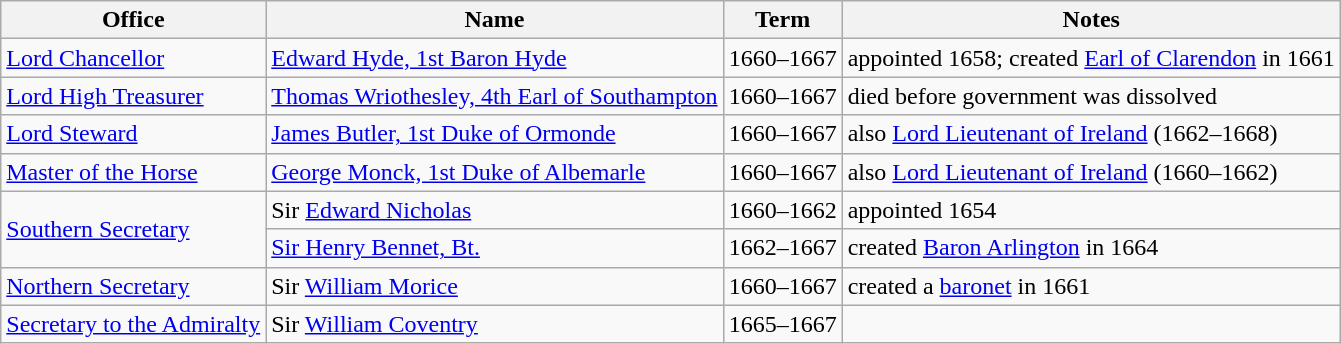<table class="wikitable">
<tr>
<th>Office</th>
<th>Name</th>
<th>Term</th>
<th>Notes</th>
</tr>
<tr>
<td><a href='#'>Lord Chancellor</a></td>
<td><a href='#'>Edward Hyde, 1st Baron Hyde</a></td>
<td>1660–1667</td>
<td>appointed 1658; created <a href='#'>Earl of Clarendon</a> in 1661</td>
</tr>
<tr>
<td><a href='#'>Lord High Treasurer</a></td>
<td><a href='#'>Thomas Wriothesley, 4th Earl of Southampton</a></td>
<td>1660–1667</td>
<td>died before government was dissolved</td>
</tr>
<tr>
<td><a href='#'>Lord Steward</a></td>
<td><a href='#'>James Butler, 1st Duke of Ormonde</a></td>
<td>1660–1667</td>
<td>also <a href='#'>Lord Lieutenant of Ireland</a> (1662–1668)</td>
</tr>
<tr>
<td><a href='#'>Master of the Horse</a></td>
<td><a href='#'>George Monck, 1st Duke of Albemarle</a></td>
<td>1660–1667</td>
<td>also <a href='#'>Lord Lieutenant of Ireland</a> (1660–1662)</td>
</tr>
<tr>
<td rowspan="2"><a href='#'>Southern Secretary</a></td>
<td>Sir <a href='#'>Edward Nicholas</a></td>
<td>1660–1662</td>
<td>appointed 1654</td>
</tr>
<tr>
<td><a href='#'>Sir Henry Bennet, Bt.</a></td>
<td>1662–1667</td>
<td>created <a href='#'>Baron Arlington</a> in 1664</td>
</tr>
<tr>
<td><a href='#'>Northern Secretary</a></td>
<td>Sir <a href='#'>William Morice</a></td>
<td>1660–1667</td>
<td>created a <a href='#'>baronet</a> in 1661</td>
</tr>
<tr>
<td><a href='#'>Secretary to the Admiralty</a></td>
<td>Sir <a href='#'>William Coventry</a></td>
<td>1665–1667</td>
<td></td>
</tr>
</table>
